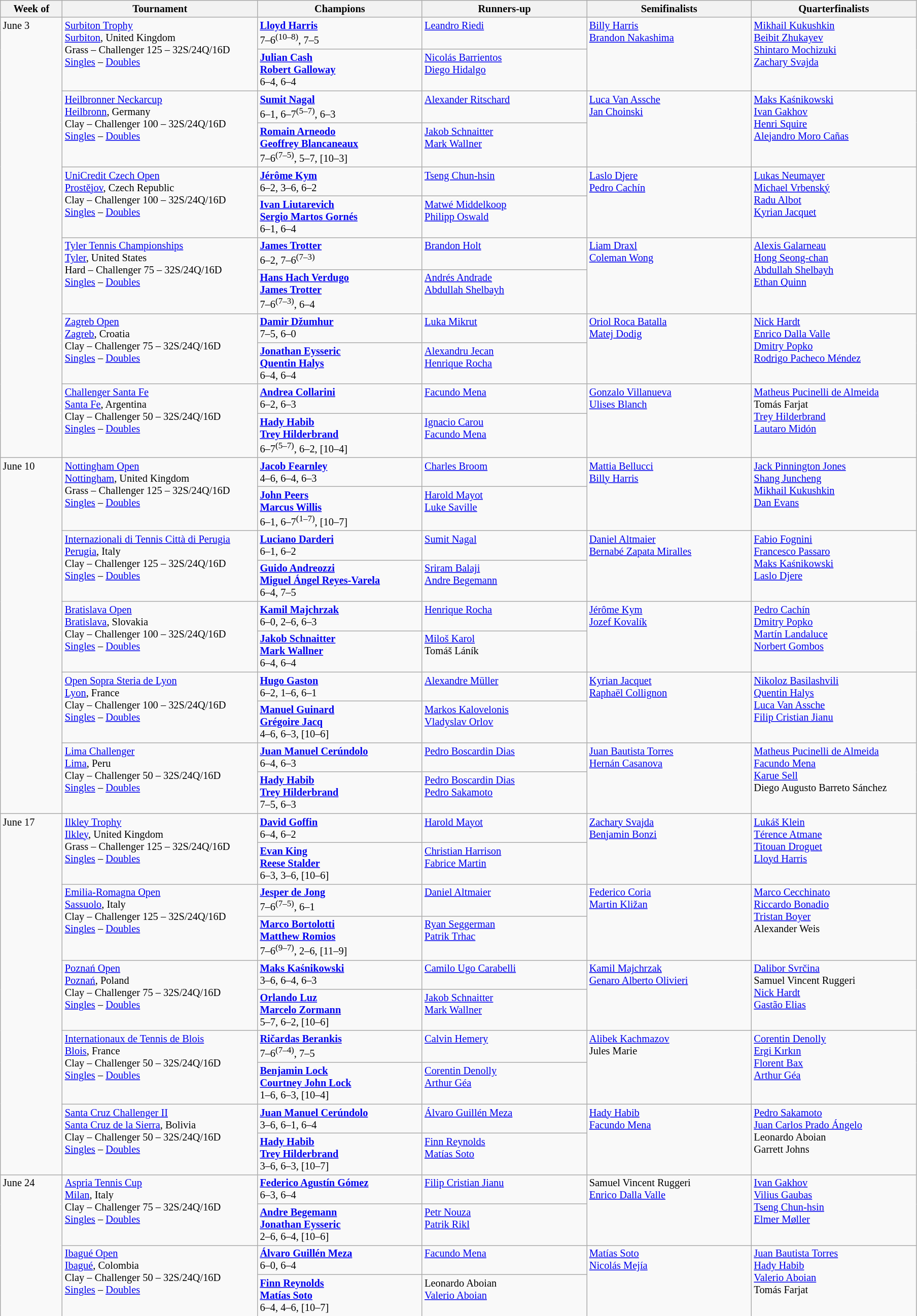<table class="wikitable" style="font-size:85%;">
<tr>
<th width="75">Week of</th>
<th width="250">Tournament</th>
<th width="210">Champions</th>
<th width="210">Runners-up</th>
<th width="210">Semifinalists</th>
<th width="210">Quarterfinalists</th>
</tr>
<tr valign=top>
<td rowspan=12>June 3</td>
<td rowspan=2><a href='#'>Surbiton Trophy</a><br><a href='#'>Surbiton</a>, United Kingdom <br> Grass – Challenger 125 – 32S/24Q/16D<br><a href='#'>Singles</a> – <a href='#'>Doubles</a></td>
<td> <strong><a href='#'>Lloyd Harris</a></strong><br>7–6<sup>(10–8)</sup>, 7–5</td>
<td> <a href='#'>Leandro Riedi</a></td>
<td rowspan=2> <a href='#'>Billy Harris</a> <br>  <a href='#'>Brandon Nakashima</a></td>
<td rowspan=2> <a href='#'>Mikhail Kukushkin</a> <br> <a href='#'>Beibit Zhukayev</a> <br> <a href='#'>Shintaro Mochizuki</a> <br>  <a href='#'>Zachary Svajda</a></td>
</tr>
<tr valign=top>
<td> <strong><a href='#'>Julian Cash</a></strong><br> <strong><a href='#'>Robert Galloway</a></strong><br>6–4, 6–4</td>
<td> <a href='#'>Nicolás Barrientos</a><br> <a href='#'>Diego Hidalgo</a></td>
</tr>
<tr valign=top>
<td rowspan=2><a href='#'>Heilbronner Neckarcup</a><br><a href='#'>Heilbronn</a>, Germany <br> Clay – Challenger 100 – 32S/24Q/16D<br><a href='#'>Singles</a> – <a href='#'>Doubles</a></td>
<td> <strong><a href='#'>Sumit Nagal</a></strong><br>6–1, 6–7<sup>(5–7)</sup>, 6–3</td>
<td> <a href='#'>Alexander Ritschard</a></td>
<td rowspan=2> <a href='#'>Luca Van Assche</a> <br>  <a href='#'>Jan Choinski</a></td>
<td rowspan=2> <a href='#'>Maks Kaśnikowski</a> <br> <a href='#'>Ivan Gakhov</a> <br> <a href='#'>Henri Squire</a> <br>  <a href='#'>Alejandro Moro Cañas</a></td>
</tr>
<tr valign=top>
<td> <strong><a href='#'>Romain Arneodo</a></strong><br> <strong><a href='#'>Geoffrey Blancaneaux</a></strong><br>7–6<sup>(7–5)</sup>, 5–7, [10–3]</td>
<td> <a href='#'>Jakob Schnaitter</a><br> <a href='#'>Mark Wallner</a></td>
</tr>
<tr valign=top>
<td rowspan=2><a href='#'>UniCredit Czech Open</a><br><a href='#'>Prostějov</a>, Czech Republic <br> Clay – Challenger 100 – 32S/24Q/16D<br><a href='#'>Singles</a> – <a href='#'>Doubles</a></td>
<td> <strong><a href='#'>Jérôme Kym</a></strong><br>6–2, 3–6, 6–2</td>
<td> <a href='#'>Tseng Chun-hsin</a></td>
<td rowspan=2> <a href='#'>Laslo Djere</a> <br>  <a href='#'>Pedro Cachín</a></td>
<td rowspan=2> <a href='#'>Lukas Neumayer</a> <br> <a href='#'>Michael Vrbenský</a> <br> <a href='#'>Radu Albot</a> <br>  <a href='#'>Kyrian Jacquet</a></td>
</tr>
<tr valign=top>
<td> <strong><a href='#'>Ivan Liutarevich</a></strong><br> <strong><a href='#'>Sergio Martos Gornés</a></strong><br>6–1, 6–4</td>
<td> <a href='#'>Matwé Middelkoop</a><br> <a href='#'>Philipp Oswald</a></td>
</tr>
<tr valign=top>
<td rowspan=2><a href='#'>Tyler Tennis Championships</a><br><a href='#'>Tyler</a>, United States <br> Hard – Challenger 75 – 32S/24Q/16D<br><a href='#'>Singles</a> – <a href='#'>Doubles</a></td>
<td> <strong><a href='#'>James Trotter</a></strong><br>6–2, 7–6<sup>(7–3)</sup></td>
<td> <a href='#'>Brandon Holt</a></td>
<td rowspan=2> <a href='#'>Liam Draxl</a> <br>  <a href='#'>Coleman Wong</a></td>
<td rowspan=2> <a href='#'>Alexis Galarneau</a> <br> <a href='#'>Hong Seong-chan</a> <br> <a href='#'>Abdullah Shelbayh</a> <br>  <a href='#'>Ethan Quinn</a></td>
</tr>
<tr valign=top>
<td> <strong><a href='#'>Hans Hach Verdugo</a></strong><br> <strong><a href='#'>James Trotter</a></strong><br>7–6<sup>(7–3)</sup>, 6–4</td>
<td> <a href='#'>Andrés Andrade</a><br> <a href='#'>Abdullah Shelbayh</a></td>
</tr>
<tr valign=top>
<td rowspan=2><a href='#'>Zagreb Open</a><br><a href='#'>Zagreb</a>, Croatia <br> Clay – Challenger 75 – 32S/24Q/16D<br><a href='#'>Singles</a> – <a href='#'>Doubles</a></td>
<td> <strong><a href='#'>Damir Džumhur</a></strong><br>7–5, 6–0</td>
<td> <a href='#'>Luka Mikrut</a></td>
<td rowspan=2> <a href='#'>Oriol Roca Batalla</a> <br>  <a href='#'>Matej Dodig</a></td>
<td rowspan=2> <a href='#'>Nick Hardt</a> <br> <a href='#'>Enrico Dalla Valle</a> <br> <a href='#'>Dmitry Popko</a> <br>  <a href='#'>Rodrigo Pacheco Méndez</a></td>
</tr>
<tr valign=top>
<td> <strong><a href='#'>Jonathan Eysseric</a></strong><br> <strong><a href='#'>Quentin Halys</a></strong><br>6–4, 6–4</td>
<td> <a href='#'>Alexandru Jecan</a><br> <a href='#'>Henrique Rocha</a></td>
</tr>
<tr valign=top>
<td rowspan=2><a href='#'>Challenger Santa Fe</a><br><a href='#'>Santa Fe</a>, Argentina <br> Clay – Challenger 50 – 32S/24Q/16D<br><a href='#'>Singles</a> – <a href='#'>Doubles</a></td>
<td> <strong><a href='#'>Andrea Collarini</a></strong><br>6–2, 6–3</td>
<td> <a href='#'>Facundo Mena</a></td>
<td rowspan=2> <a href='#'>Gonzalo Villanueva</a> <br>  <a href='#'>Ulises Blanch</a></td>
<td rowspan=2> <a href='#'>Matheus Pucinelli de Almeida</a> <br> Tomás Farjat <br> <a href='#'>Trey Hilderbrand</a> <br>  <a href='#'>Lautaro Midón</a></td>
</tr>
<tr valign=top>
<td> <strong><a href='#'>Hady Habib</a></strong><br> <strong><a href='#'>Trey Hilderbrand</a></strong><br>6–7<sup>(5–7)</sup>, 6–2, [10–4]</td>
<td> <a href='#'>Ignacio Carou</a><br> <a href='#'>Facundo Mena</a></td>
</tr>
<tr valign=top>
<td rowspan=10>June 10</td>
<td rowspan=2><a href='#'>Nottingham Open</a><br><a href='#'>Nottingham</a>, United Kingdom <br> Grass – Challenger 125 – 32S/24Q/16D<br><a href='#'>Singles</a> – <a href='#'>Doubles</a></td>
<td> <strong><a href='#'>Jacob Fearnley</a></strong><br>4–6, 6–4, 6–3</td>
<td> <a href='#'>Charles Broom</a></td>
<td rowspan=2> <a href='#'>Mattia Bellucci</a> <br>  <a href='#'>Billy Harris</a></td>
<td rowspan=2> <a href='#'>Jack Pinnington Jones</a> <br> <a href='#'>Shang Juncheng</a> <br> <a href='#'>Mikhail Kukushkin</a> <br>  <a href='#'>Dan Evans</a></td>
</tr>
<tr valign=top>
<td> <strong><a href='#'>John Peers</a></strong><br> <strong><a href='#'>Marcus Willis</a></strong><br>6–1, 6–7<sup>(1–7)</sup>, [10–7]</td>
<td> <a href='#'>Harold Mayot</a><br> <a href='#'>Luke Saville</a></td>
</tr>
<tr valign=top>
<td rowspan=2><a href='#'>Internazionali di Tennis Città di Perugia</a><br><a href='#'>Perugia</a>, Italy <br> Clay – Challenger 125 – 32S/24Q/16D<br><a href='#'>Singles</a> – <a href='#'>Doubles</a></td>
<td> <strong><a href='#'>Luciano Darderi</a></strong><br>6–1, 6–2</td>
<td> <a href='#'>Sumit Nagal</a></td>
<td rowspan=2> <a href='#'>Daniel Altmaier</a> <br>  <a href='#'>Bernabé Zapata Miralles</a></td>
<td rowspan=2> <a href='#'>Fabio Fognini</a> <br> <a href='#'>Francesco Passaro</a> <br> <a href='#'>Maks Kaśnikowski</a> <br>  <a href='#'>Laslo Djere</a></td>
</tr>
<tr valign=top>
<td> <strong><a href='#'>Guido Andreozzi</a></strong><br> <strong><a href='#'>Miguel Ángel Reyes-Varela</a></strong><br>6–4, 7–5</td>
<td> <a href='#'>Sriram Balaji</a><br> <a href='#'>Andre Begemann</a></td>
</tr>
<tr valign=top>
<td rowspan=2><a href='#'>Bratislava Open</a><br><a href='#'>Bratislava</a>, Slovakia <br> Clay – Challenger 100 – 32S/24Q/16D<br><a href='#'>Singles</a> – <a href='#'>Doubles</a></td>
<td> <strong><a href='#'>Kamil Majchrzak</a></strong><br>6–0, 2–6, 6–3</td>
<td> <a href='#'>Henrique Rocha</a></td>
<td rowspan=2> <a href='#'>Jérôme Kym</a> <br>  <a href='#'>Jozef Kovalík</a></td>
<td rowspan=2> <a href='#'>Pedro Cachín</a> <br> <a href='#'>Dmitry Popko</a> <br> <a href='#'>Martín Landaluce</a> <br>  <a href='#'>Norbert Gombos</a></td>
</tr>
<tr valign=top>
<td> <strong><a href='#'>Jakob Schnaitter</a></strong><br> <strong><a href='#'>Mark Wallner</a></strong><br>6–4, 6–4</td>
<td> <a href='#'>Miloš Karol</a><br> Tomáš Láník</td>
</tr>
<tr valign=top>
<td rowspan=2><a href='#'>Open Sopra Steria de Lyon</a><br><a href='#'>Lyon</a>, France <br> Clay – Challenger 100 – 32S/24Q/16D<br><a href='#'>Singles</a> – <a href='#'>Doubles</a></td>
<td> <strong><a href='#'>Hugo Gaston</a></strong><br>6–2, 1–6, 6–1</td>
<td> <a href='#'>Alexandre Müller</a></td>
<td rowspan=2> <a href='#'>Kyrian Jacquet</a> <br>  <a href='#'>Raphaël Collignon</a></td>
<td rowspan=2> <a href='#'>Nikoloz Basilashvili</a> <br> <a href='#'>Quentin Halys</a> <br>  <a href='#'>Luca Van Assche</a> <br>  <a href='#'>Filip Cristian Jianu</a></td>
</tr>
<tr valign=top>
<td> <strong><a href='#'>Manuel Guinard</a></strong><br> <strong><a href='#'>Grégoire Jacq</a></strong><br>4–6, 6–3, [10–6]</td>
<td> <a href='#'>Markos Kalovelonis</a><br> <a href='#'>Vladyslav Orlov</a></td>
</tr>
<tr valign=top>
<td rowspan=2><a href='#'>Lima Challenger</a><br><a href='#'>Lima</a>, Peru <br> Clay – Challenger 50 – 32S/24Q/16D<br><a href='#'>Singles</a> – <a href='#'>Doubles</a></td>
<td> <strong><a href='#'>Juan Manuel Cerúndolo</a></strong><br>6–4, 6–3</td>
<td> <a href='#'>Pedro Boscardin Dias</a></td>
<td rowspan=2> <a href='#'>Juan Bautista Torres</a> <br>  <a href='#'>Hernán Casanova</a></td>
<td rowspan=2> <a href='#'>Matheus Pucinelli de Almeida</a> <br> <a href='#'>Facundo Mena</a> <br> <a href='#'>Karue Sell</a> <br>  Diego Augusto Barreto Sánchez</td>
</tr>
<tr valign=top>
<td> <strong><a href='#'>Hady Habib</a></strong><br> <strong><a href='#'>Trey Hilderbrand</a></strong><br>7–5, 6–3</td>
<td> <a href='#'>Pedro Boscardin Dias</a><br> <a href='#'>Pedro Sakamoto</a></td>
</tr>
<tr valign=top>
<td rowspan=10>June 17</td>
<td rowspan=2><a href='#'>Ilkley Trophy</a><br><a href='#'>Ilkley</a>, United Kingdom <br> Grass – Challenger 125 – 32S/24Q/16D<br><a href='#'>Singles</a> – <a href='#'>Doubles</a></td>
<td> <strong><a href='#'>David Goffin</a></strong><br>6–4, 6–2</td>
<td> <a href='#'>Harold Mayot</a></td>
<td rowspan=2> <a href='#'>Zachary Svajda</a> <br>  <a href='#'>Benjamin Bonzi</a></td>
<td rowspan=2> <a href='#'>Lukáš Klein</a> <br> <a href='#'>Térence Atmane</a> <br> <a href='#'>Titouan Droguet</a> <br>  <a href='#'>Lloyd Harris</a></td>
</tr>
<tr valign=top>
<td> <strong><a href='#'>Evan King</a></strong><br> <strong><a href='#'>Reese Stalder</a></strong><br>6–3, 3–6, [10–6]</td>
<td> <a href='#'>Christian Harrison</a><br> <a href='#'>Fabrice Martin</a></td>
</tr>
<tr valign=top>
<td rowspan=2><a href='#'>Emilia-Romagna Open</a><br><a href='#'>Sassuolo</a>, Italy <br> Clay – Challenger 125 – 32S/24Q/16D<br><a href='#'>Singles</a> – <a href='#'>Doubles</a></td>
<td> <strong><a href='#'>Jesper de Jong</a></strong><br>7–6<sup>(7–5)</sup>, 6–1</td>
<td> <a href='#'>Daniel Altmaier</a></td>
<td rowspan=2> <a href='#'>Federico Coria</a> <br>  <a href='#'>Martin Kližan</a></td>
<td rowspan=2> <a href='#'>Marco Cecchinato</a> <br> <a href='#'>Riccardo Bonadio</a> <br> <a href='#'>Tristan Boyer</a> <br>  Alexander Weis</td>
</tr>
<tr valign=top>
<td> <strong><a href='#'>Marco Bortolotti</a></strong><br> <strong><a href='#'>Matthew Romios</a></strong><br>7–6<sup>(9–7)</sup>, 2–6, [11–9]</td>
<td> <a href='#'>Ryan Seggerman</a><br> <a href='#'>Patrik Trhac</a></td>
</tr>
<tr valign=top>
<td rowspan=2><a href='#'>Poznań Open</a><br><a href='#'>Poznań</a>, Poland <br> Clay – Challenger 75 – 32S/24Q/16D<br><a href='#'>Singles</a> – <a href='#'>Doubles</a></td>
<td> <strong><a href='#'>Maks Kaśnikowski</a></strong><br>3–6, 6–4, 6–3</td>
<td> <a href='#'>Camilo Ugo Carabelli</a></td>
<td rowspan=2> <a href='#'>Kamil Majchrzak</a> <br>  <a href='#'>Genaro Alberto Olivieri</a></td>
<td rowspan=2> <a href='#'>Dalibor Svrčina</a> <br> Samuel Vincent Ruggeri <br> <a href='#'>Nick Hardt</a> <br>  <a href='#'>Gastão Elias</a></td>
</tr>
<tr valign=top>
<td> <strong><a href='#'>Orlando Luz</a></strong><br> <strong><a href='#'>Marcelo Zormann</a></strong><br>5–7, 6–2, [10–6]</td>
<td> <a href='#'>Jakob Schnaitter</a><br> <a href='#'>Mark Wallner</a></td>
</tr>
<tr valign=top>
<td rowspan=2><a href='#'>Internationaux de Tennis de Blois</a><br><a href='#'>Blois</a>, France <br> Clay – Challenger 50 – 32S/24Q/16D<br><a href='#'>Singles</a> – <a href='#'>Doubles</a></td>
<td> <strong><a href='#'>Ričardas Berankis</a></strong><br>7–6<sup>(7–4)</sup>, 7–5</td>
<td> <a href='#'>Calvin Hemery</a></td>
<td rowspan=2> <a href='#'>Alibek Kachmazov</a> <br>  Jules Marie</td>
<td rowspan=2> <a href='#'>Corentin Denolly</a> <br> <a href='#'>Ergi Kırkın</a> <br> <a href='#'>Florent Bax</a> <br>  <a href='#'>Arthur Géa</a></td>
</tr>
<tr valign=top>
<td> <strong><a href='#'>Benjamin Lock</a></strong><br> <strong><a href='#'>Courtney John Lock</a></strong><br>1–6, 6–3, [10–4]</td>
<td> <a href='#'>Corentin Denolly</a><br> <a href='#'>Arthur Géa</a></td>
</tr>
<tr valign=top>
<td rowspan=2><a href='#'>Santa Cruz Challenger II</a><br><a href='#'>Santa Cruz de la Sierra</a>, Bolivia <br> Clay – Challenger 50 – 32S/24Q/16D<br><a href='#'>Singles</a> – <a href='#'>Doubles</a></td>
<td> <strong><a href='#'>Juan Manuel Cerúndolo</a></strong><br>3–6, 6–1, 6–4</td>
<td> <a href='#'>Álvaro Guillén Meza</a></td>
<td rowspan=2> <a href='#'>Hady Habib</a> <br>  <a href='#'>Facundo Mena</a></td>
<td rowspan=2> <a href='#'>Pedro Sakamoto</a> <br> <a href='#'>Juan Carlos Prado Ángelo</a> <br> Leonardo Aboian <br>  Garrett Johns</td>
</tr>
<tr valign=top>
<td> <strong><a href='#'>Hady Habib</a></strong><br> <strong><a href='#'>Trey Hilderbrand</a></strong><br>3–6, 6–3, [10–7]</td>
<td> <a href='#'>Finn Reynolds</a><br> <a href='#'>Matías Soto</a></td>
</tr>
<tr valign=top>
<td rowspan=4>June 24</td>
<td rowspan=2><a href='#'>Aspria Tennis Cup</a><br><a href='#'>Milan</a>, Italy <br> Clay – Challenger 75 – 32S/24Q/16D<br><a href='#'>Singles</a> – <a href='#'>Doubles</a></td>
<td> <strong><a href='#'>Federico Agustín Gómez</a></strong><br>6–3, 6–4</td>
<td> <a href='#'>Filip Cristian Jianu</a></td>
<td rowspan=2> Samuel Vincent Ruggeri <br>  <a href='#'>Enrico Dalla Valle</a></td>
<td rowspan=2> <a href='#'>Ivan Gakhov</a> <br> <a href='#'>Vilius Gaubas</a> <br> <a href='#'>Tseng Chun-hsin</a> <br>  <a href='#'>Elmer Møller</a></td>
</tr>
<tr valign=top>
<td> <strong><a href='#'>Andre Begemann</a></strong><br> <strong><a href='#'>Jonathan Eysseric</a></strong><br>2–6, 6–4, [10–6]</td>
<td> <a href='#'>Petr Nouza</a><br> <a href='#'>Patrik Rikl</a></td>
</tr>
<tr valign=top>
<td rowspan=2><a href='#'>Ibagué Open</a><br><a href='#'>Ibagué</a>, Colombia <br> Clay – Challenger 50 – 32S/24Q/16D<br><a href='#'>Singles</a> – <a href='#'>Doubles</a></td>
<td> <strong><a href='#'>Álvaro Guillén Meza</a></strong><br>6–0, 6–4</td>
<td> <a href='#'>Facundo Mena</a></td>
<td rowspan=2> <a href='#'>Matías Soto</a> <br>  <a href='#'>Nicolás Mejía</a></td>
<td rowspan=2> <a href='#'>Juan Bautista Torres</a> <br> <a href='#'>Hady Habib</a> <br> <a href='#'>Valerio Aboian</a> <br>  Tomás Farjat</td>
</tr>
<tr valign=top>
<td> <strong><a href='#'>Finn Reynolds</a></strong><br> <strong><a href='#'>Matías Soto</a></strong><br>6–4, 4–6, [10–7]</td>
<td> Leonardo Aboian<br> <a href='#'>Valerio Aboian</a></td>
</tr>
</table>
